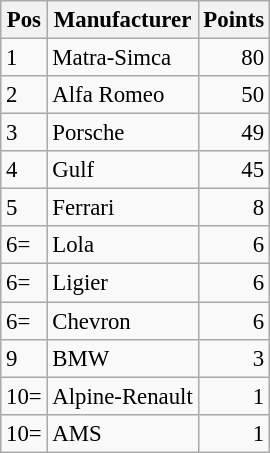<table class="wikitable" style="font-size: 95%;">
<tr>
<th>Pos</th>
<th>Manufacturer</th>
<th>Points</th>
</tr>
<tr>
<td>1</td>
<td> Matra-Simca</td>
<td align=right>80</td>
</tr>
<tr>
<td>2</td>
<td> Alfa Romeo</td>
<td align=right>50</td>
</tr>
<tr>
<td>3</td>
<td> Porsche</td>
<td align=right>49</td>
</tr>
<tr>
<td>4</td>
<td> Gulf</td>
<td align=right>45</td>
</tr>
<tr>
<td>5</td>
<td> Ferrari</td>
<td align=right>8</td>
</tr>
<tr>
<td>6=</td>
<td> Lola</td>
<td align=right>6</td>
</tr>
<tr>
<td>6=</td>
<td> Ligier</td>
<td align=right>6</td>
</tr>
<tr>
<td>6=</td>
<td> Chevron</td>
<td align=right>6</td>
</tr>
<tr>
<td>9</td>
<td> BMW</td>
<td align=right>3</td>
</tr>
<tr>
<td>10=</td>
<td> Alpine-Renault</td>
<td align=right>1</td>
</tr>
<tr>
<td>10=</td>
<td> AMS</td>
<td align=right>1</td>
</tr>
</table>
